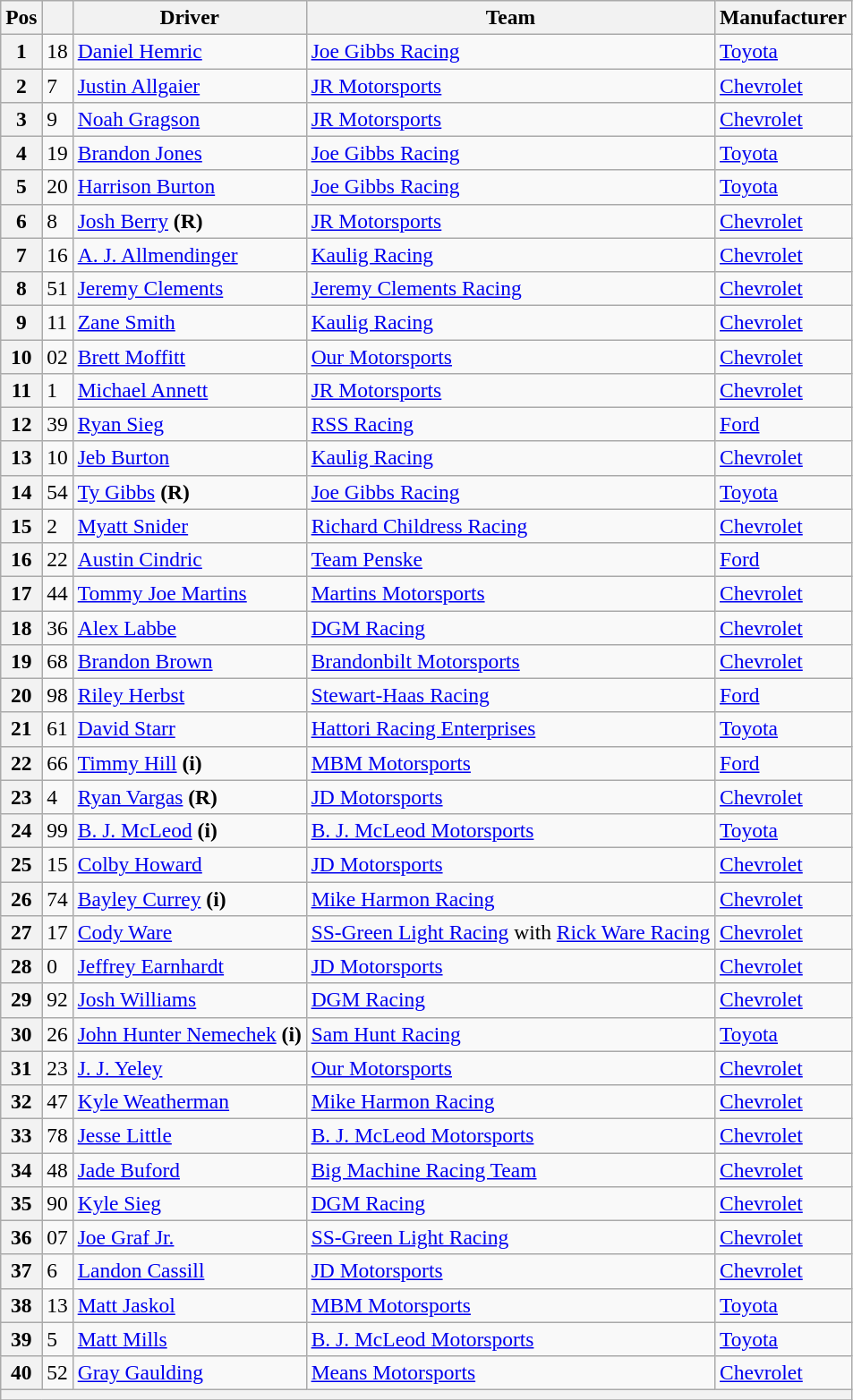<table class="wikitable" style="font-size:98%">
<tr>
<th>Pos</th>
<th></th>
<th>Driver</th>
<th>Team</th>
<th>Manufacturer</th>
</tr>
<tr>
<th>1</th>
<td>18</td>
<td><a href='#'>Daniel Hemric</a></td>
<td><a href='#'>Joe Gibbs Racing</a></td>
<td><a href='#'>Toyota</a></td>
</tr>
<tr>
<th>2</th>
<td>7</td>
<td><a href='#'>Justin Allgaier</a></td>
<td><a href='#'>JR Motorsports</a></td>
<td><a href='#'>Chevrolet</a></td>
</tr>
<tr>
<th>3</th>
<td>9</td>
<td><a href='#'>Noah Gragson</a></td>
<td><a href='#'>JR Motorsports</a></td>
<td><a href='#'>Chevrolet</a></td>
</tr>
<tr>
<th>4</th>
<td>19</td>
<td><a href='#'>Brandon Jones</a></td>
<td><a href='#'>Joe Gibbs Racing</a></td>
<td><a href='#'>Toyota</a></td>
</tr>
<tr>
<th>5</th>
<td>20</td>
<td><a href='#'>Harrison Burton</a></td>
<td><a href='#'>Joe Gibbs Racing</a></td>
<td><a href='#'>Toyota</a></td>
</tr>
<tr>
<th>6</th>
<td>8</td>
<td><a href='#'>Josh Berry</a> <strong>(R)</strong></td>
<td><a href='#'>JR Motorsports</a></td>
<td><a href='#'>Chevrolet</a></td>
</tr>
<tr>
<th>7</th>
<td>16</td>
<td><a href='#'>A. J. Allmendinger</a></td>
<td><a href='#'>Kaulig Racing</a></td>
<td><a href='#'>Chevrolet</a></td>
</tr>
<tr>
<th>8</th>
<td>51</td>
<td><a href='#'>Jeremy Clements</a></td>
<td><a href='#'>Jeremy Clements Racing</a></td>
<td><a href='#'>Chevrolet</a></td>
</tr>
<tr>
<th>9</th>
<td>11</td>
<td><a href='#'>Zane Smith</a></td>
<td><a href='#'>Kaulig Racing</a></td>
<td><a href='#'>Chevrolet</a></td>
</tr>
<tr>
<th>10</th>
<td>02</td>
<td><a href='#'>Brett Moffitt</a></td>
<td><a href='#'>Our Motorsports</a></td>
<td><a href='#'>Chevrolet</a></td>
</tr>
<tr>
<th>11</th>
<td>1</td>
<td><a href='#'>Michael Annett</a></td>
<td><a href='#'>JR Motorsports</a></td>
<td><a href='#'>Chevrolet</a></td>
</tr>
<tr>
<th>12</th>
<td>39</td>
<td><a href='#'>Ryan Sieg</a></td>
<td><a href='#'>RSS Racing</a></td>
<td><a href='#'>Ford</a></td>
</tr>
<tr>
<th>13</th>
<td>10</td>
<td><a href='#'>Jeb Burton</a></td>
<td><a href='#'>Kaulig Racing</a></td>
<td><a href='#'>Chevrolet</a></td>
</tr>
<tr>
<th>14</th>
<td>54</td>
<td><a href='#'>Ty Gibbs</a> <strong>(R)</strong></td>
<td><a href='#'>Joe Gibbs Racing</a></td>
<td><a href='#'>Toyota</a></td>
</tr>
<tr>
<th>15</th>
<td>2</td>
<td><a href='#'>Myatt Snider</a></td>
<td><a href='#'>Richard Childress Racing</a></td>
<td><a href='#'>Chevrolet</a></td>
</tr>
<tr>
<th>16</th>
<td>22</td>
<td><a href='#'>Austin Cindric</a></td>
<td><a href='#'>Team Penske</a></td>
<td><a href='#'>Ford</a></td>
</tr>
<tr>
<th>17</th>
<td>44</td>
<td><a href='#'>Tommy Joe Martins</a></td>
<td><a href='#'>Martins Motorsports</a></td>
<td><a href='#'>Chevrolet</a></td>
</tr>
<tr>
<th>18</th>
<td>36</td>
<td><a href='#'>Alex Labbe</a></td>
<td><a href='#'>DGM Racing</a></td>
<td><a href='#'>Chevrolet</a></td>
</tr>
<tr>
<th>19</th>
<td>68</td>
<td><a href='#'>Brandon Brown</a></td>
<td><a href='#'>Brandonbilt Motorsports</a></td>
<td><a href='#'>Chevrolet</a></td>
</tr>
<tr>
<th>20</th>
<td>98</td>
<td><a href='#'>Riley Herbst</a></td>
<td><a href='#'>Stewart-Haas Racing</a></td>
<td><a href='#'>Ford</a></td>
</tr>
<tr>
<th>21</th>
<td>61</td>
<td><a href='#'>David Starr</a></td>
<td><a href='#'>Hattori Racing Enterprises</a></td>
<td><a href='#'>Toyota</a></td>
</tr>
<tr>
<th>22</th>
<td>66</td>
<td><a href='#'>Timmy Hill</a> <strong>(i)</strong></td>
<td><a href='#'>MBM Motorsports</a></td>
<td><a href='#'>Ford</a></td>
</tr>
<tr>
<th>23</th>
<td>4</td>
<td><a href='#'>Ryan Vargas</a> <strong>(R)</strong></td>
<td><a href='#'>JD Motorsports</a></td>
<td><a href='#'>Chevrolet</a></td>
</tr>
<tr>
<th>24</th>
<td>99</td>
<td><a href='#'>B. J. McLeod</a> <strong>(i)</strong></td>
<td><a href='#'>B. J. McLeod Motorsports</a></td>
<td><a href='#'>Toyota</a></td>
</tr>
<tr>
<th>25</th>
<td>15</td>
<td><a href='#'>Colby Howard</a></td>
<td><a href='#'>JD Motorsports</a></td>
<td><a href='#'>Chevrolet</a></td>
</tr>
<tr>
<th>26</th>
<td>74</td>
<td><a href='#'>Bayley Currey</a> <strong>(i)</strong></td>
<td><a href='#'>Mike Harmon Racing</a></td>
<td><a href='#'>Chevrolet</a></td>
</tr>
<tr>
<th>27</th>
<td>17</td>
<td><a href='#'>Cody Ware</a></td>
<td><a href='#'>SS-Green Light Racing</a> with <a href='#'>Rick Ware Racing</a></td>
<td><a href='#'>Chevrolet</a></td>
</tr>
<tr>
<th>28</th>
<td>0</td>
<td><a href='#'>Jeffrey Earnhardt</a></td>
<td><a href='#'>JD Motorsports</a></td>
<td><a href='#'>Chevrolet</a></td>
</tr>
<tr>
<th>29</th>
<td>92</td>
<td><a href='#'>Josh Williams</a></td>
<td><a href='#'>DGM Racing</a></td>
<td><a href='#'>Chevrolet</a></td>
</tr>
<tr>
<th>30</th>
<td>26</td>
<td><a href='#'>John Hunter Nemechek</a> <strong>(i)</strong></td>
<td><a href='#'>Sam Hunt Racing</a></td>
<td><a href='#'>Toyota</a></td>
</tr>
<tr>
<th>31</th>
<td>23</td>
<td><a href='#'>J. J. Yeley</a></td>
<td><a href='#'>Our Motorsports</a></td>
<td><a href='#'>Chevrolet</a></td>
</tr>
<tr>
<th>32</th>
<td>47</td>
<td><a href='#'>Kyle Weatherman</a></td>
<td><a href='#'>Mike Harmon Racing</a></td>
<td><a href='#'>Chevrolet</a></td>
</tr>
<tr>
<th>33</th>
<td>78</td>
<td><a href='#'>Jesse Little</a></td>
<td><a href='#'>B. J. McLeod Motorsports</a></td>
<td><a href='#'>Chevrolet</a></td>
</tr>
<tr>
<th>34</th>
<td>48</td>
<td><a href='#'>Jade Buford</a></td>
<td><a href='#'>Big Machine Racing Team</a></td>
<td><a href='#'>Chevrolet</a></td>
</tr>
<tr>
<th>35</th>
<td>90</td>
<td><a href='#'>Kyle Sieg</a></td>
<td><a href='#'>DGM Racing</a></td>
<td><a href='#'>Chevrolet</a></td>
</tr>
<tr>
<th>36</th>
<td>07</td>
<td><a href='#'>Joe Graf Jr.</a></td>
<td><a href='#'>SS-Green Light Racing</a></td>
<td><a href='#'>Chevrolet</a></td>
</tr>
<tr>
<th>37</th>
<td>6</td>
<td><a href='#'>Landon Cassill</a></td>
<td><a href='#'>JD Motorsports</a></td>
<td><a href='#'>Chevrolet</a></td>
</tr>
<tr>
<th>38</th>
<td>13</td>
<td><a href='#'>Matt Jaskol</a></td>
<td><a href='#'>MBM Motorsports</a></td>
<td><a href='#'>Toyota</a></td>
</tr>
<tr>
<th>39</th>
<td>5</td>
<td><a href='#'>Matt Mills</a></td>
<td><a href='#'>B. J. McLeod Motorsports</a></td>
<td><a href='#'>Toyota</a></td>
</tr>
<tr>
<th>40</th>
<td>52</td>
<td><a href='#'>Gray Gaulding</a></td>
<td><a href='#'>Means Motorsports</a></td>
<td><a href='#'>Chevrolet</a></td>
</tr>
<tr>
<th colspan="6"></th>
</tr>
<tr>
</tr>
</table>
